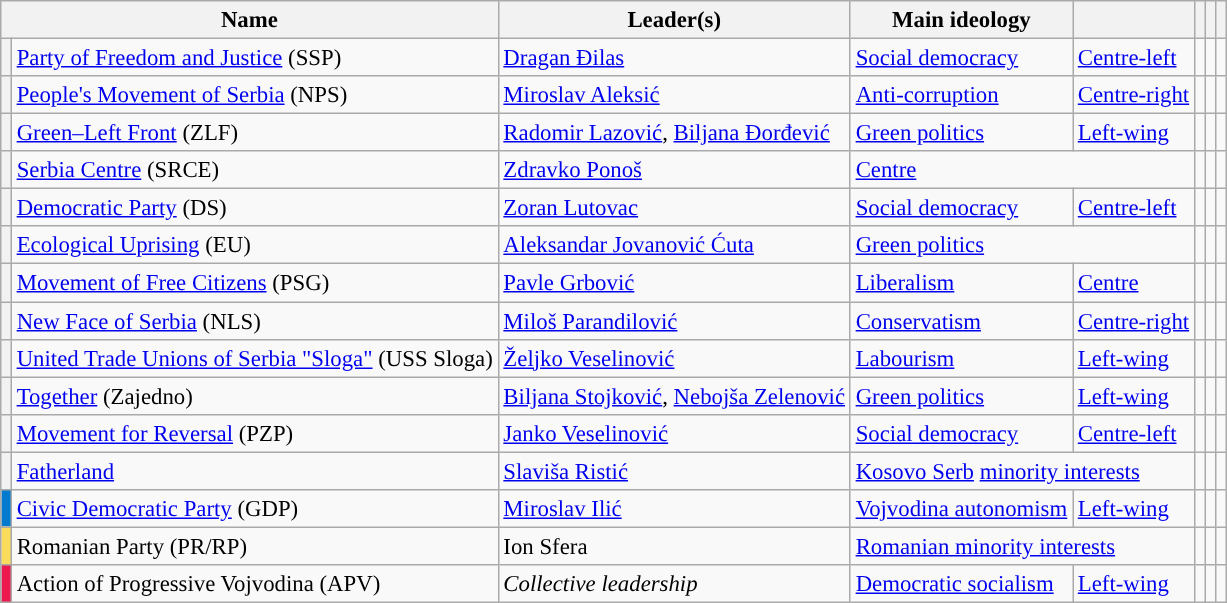<table class="wikitable" style="text-align; font-size: 95%">
<tr>
<th colspan="2">Name</th>
<th>Leader(s)</th>
<th>Main ideology</th>
<th></th>
<th></th>
<th></th>
<th></th>
</tr>
<tr>
<th style="background-color:"></th>
<td><a href='#'>Party of Freedom and Justice</a> (SSP)</td>
<td><a href='#'>Dragan Đilas</a></td>
<td><a href='#'>Social democracy</a></td>
<td><a href='#'>Centre-left</a></td>
<td></td>
<td></td>
<td></td>
</tr>
<tr>
<th style="background-color:"></th>
<td><a href='#'>People's Movement of Serbia</a> (NPS)</td>
<td><a href='#'>Miroslav Aleksić</a></td>
<td><a href='#'>Anti-corruption</a></td>
<td><a href='#'>Centre-right</a></td>
<td></td>
<td></td>
<td></td>
</tr>
<tr>
<th style="background-color:"></th>
<td><a href='#'>Green–Left Front</a> (ZLF)</td>
<td><a href='#'>Radomir Lazović</a>, <a href='#'>Biljana Đorđević</a></td>
<td><a href='#'>Green politics</a></td>
<td><a href='#'>Left-wing</a></td>
<td></td>
<td></td>
<td></td>
</tr>
<tr>
<th style="background-color:"></th>
<td><a href='#'>Serbia Centre</a> (SRCE)</td>
<td><a href='#'>Zdravko Ponoš</a></td>
<td colspan="2"><a href='#'>Centre</a></td>
<td></td>
<td></td>
<td></td>
</tr>
<tr>
<th style="background-color:"></th>
<td><a href='#'>Democratic Party</a> (DS)</td>
<td><a href='#'>Zoran Lutovac</a></td>
<td><a href='#'>Social democracy</a></td>
<td><a href='#'>Centre-left</a></td>
<td></td>
<td></td>
<td></td>
</tr>
<tr>
<th style="background-color:"></th>
<td><a href='#'>Ecological Uprising</a> (EU)</td>
<td><a href='#'>Aleksandar Jovanović Ćuta</a></td>
<td colspan="2"><a href='#'>Green politics</a></td>
<td></td>
<td></td>
<td></td>
</tr>
<tr>
<th style="background-color:"></th>
<td><a href='#'>Movement of Free Citizens</a> (PSG)</td>
<td><a href='#'>Pavle Grbović</a></td>
<td><a href='#'>Liberalism</a></td>
<td><a href='#'>Centre</a></td>
<td></td>
<td></td>
<td></td>
</tr>
<tr>
<th style="background-color:"></th>
<td><a href='#'>New Face of Serbia</a> (NLS)</td>
<td><a href='#'>Miloš Parandilović</a></td>
<td><a href='#'>Conservatism</a></td>
<td><a href='#'>Centre-right</a></td>
<td></td>
<td></td>
<td></td>
</tr>
<tr>
<th style="background-color:"></th>
<td><a href='#'>United Trade Unions of Serbia "Sloga"</a> (USS Sloga)</td>
<td><a href='#'>Željko Veselinović</a></td>
<td><a href='#'>Labourism</a></td>
<td><a href='#'>Left-wing</a></td>
<td></td>
<td></td>
<td></td>
</tr>
<tr>
<th style="background-color:"></th>
<td><a href='#'>Together</a> (Zajedno)</td>
<td><a href='#'>Biljana Stojković</a>, <a href='#'>Nebojša Zelenović</a></td>
<td><a href='#'>Green politics</a></td>
<td><a href='#'>Left-wing</a></td>
<td></td>
<td></td>
<td></td>
</tr>
<tr>
<th style="background-color:"></th>
<td><a href='#'>Movement for Reversal</a> (PZP)</td>
<td><a href='#'>Janko Veselinović</a></td>
<td><a href='#'>Social democracy</a></td>
<td><a href='#'>Centre-left</a></td>
<td></td>
<td></td>
<td></td>
</tr>
<tr>
<th style="background-color:"></th>
<td><a href='#'>Fatherland</a></td>
<td><a href='#'>Slaviša Ristić</a></td>
<td colspan="2"><a href='#'>Kosovo Serb</a> <a href='#'>minority interests</a></td>
<td></td>
<td></td>
<td></td>
</tr>
<tr>
<th style="background-color:#027BCE"></th>
<td><a href='#'>Civic Democratic Party</a> (GDP)</td>
<td><a href='#'>Miroslav Ilić</a></td>
<td><a href='#'>Vojvodina autonomism</a></td>
<td><a href='#'>Left-wing</a></td>
<td></td>
<td></td>
<td></td>
</tr>
<tr>
<th style="background-color:#F9DC5C"></th>
<td>Romanian Party (PR/RP)</td>
<td>Ion Sfera</td>
<td colspan="2"><a href='#'>Romanian minority interests</a></td>
<td></td>
<td></td>
<td></td>
</tr>
<tr>
<th style="background-color:#EC194E"></th>
<td>Action of Progressive Vojvodina (APV)</td>
<td><em>Collective leadership</em></td>
<td><a href='#'>Democratic socialism</a></td>
<td><a href='#'>Left-wing</a></td>
<td></td>
<td></td>
<td></td>
</tr>
</table>
